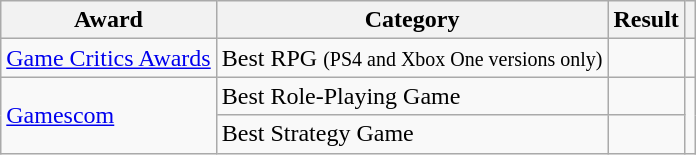<table class="wikitable sortable">
<tr>
<th>Award</th>
<th>Category</th>
<th>Result</th>
<th></th>
</tr>
<tr>
<td><a href='#'>Game Critics Awards</a></td>
<td>Best RPG <small>(PS4 and Xbox One versions only)</small></td>
<td></td>
<td style="text-align:center;"></td>
</tr>
<tr>
<td rowspan=2><a href='#'>Gamescom</a></td>
<td>Best Role-Playing Game</td>
<td></td>
<td style="text-align:center;" rowspan="2"></td>
</tr>
<tr>
<td>Best Strategy Game</td>
<td></td>
</tr>
</table>
